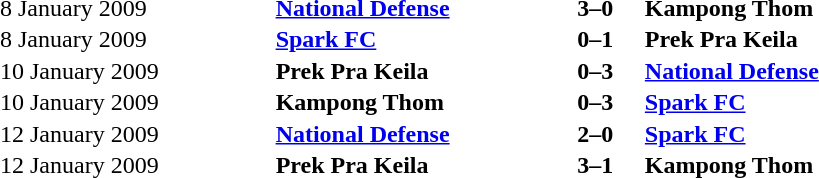<table width=50% cellspacing=1>
<tr>
<th></th>
<th></th>
<th></th>
</tr>
<tr>
<td>8 January 2009</td>
<td align=left><strong><a href='#'>National Defense</a></strong></td>
<td align=left><strong>3–0</strong></td>
<td><strong>Kampong Thom</strong></td>
</tr>
<tr>
<td>8 January 2009</td>
<td align=left><strong><a href='#'>Spark FC</a></strong></td>
<td align=left><strong>0–1</strong></td>
<td><strong>Prek Pra Keila</strong></td>
</tr>
<tr>
<td>10 January 2009</td>
<td align=left><strong>Prek Pra Keila</strong></td>
<td align=left><strong>0–3</strong></td>
<td><strong><a href='#'>National Defense</a></strong></td>
</tr>
<tr>
<td>10 January 2009</td>
<td align=left><strong>Kampong Thom</strong></td>
<td align=left><strong>0–3</strong></td>
<td><strong><a href='#'>Spark FC</a></strong></td>
</tr>
<tr>
<td>12 January 2009</td>
<td align=left><strong><a href='#'>National Defense</a></strong></td>
<td align=left><strong>2–0</strong></td>
<td><strong><a href='#'>Spark FC</a></strong></td>
</tr>
<tr>
<td>12 January 2009</td>
<td align=left><strong>Prek Pra Keila</strong></td>
<td align=left><strong>3–1</strong></td>
<td><strong>Kampong Thom</strong></td>
</tr>
</table>
